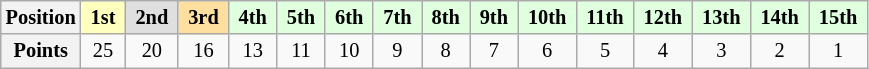<table class="wikitable" style="font-size: 85%; text-align:center">
<tr>
<th>Position</th>
<td style="background:#ffffbf;"> <strong>1st</strong> </td>
<td style="background:#dfdfdf;"> <strong>2nd</strong> </td>
<td style="background:#ffdf9f;"> <strong>3rd</strong> </td>
<td style="background:#dfffdf;"> <strong>4th</strong> </td>
<td style="background:#dfffdf;"> <strong>5th</strong> </td>
<td style="background:#dfffdf;"> <strong>6th</strong> </td>
<td style="background:#dfffdf;"> <strong>7th</strong> </td>
<td style="background:#dfffdf;"> <strong>8th</strong> </td>
<td style="background:#dfffdf;"> <strong>9th</strong> </td>
<td style="background:#dfffdf;"> <strong>10th</strong> </td>
<td style="background:#dfffdf;"> <strong>11th</strong> </td>
<td style="background:#dfffdf;"> <strong>12th</strong> </td>
<td style="background:#dfffdf;"> <strong>13th</strong> </td>
<td style="background:#dfffdf;"> <strong>14th</strong> </td>
<td style="background:#dfffdf;"> <strong>15th</strong> </td>
</tr>
<tr>
<th>Points</th>
<td>25</td>
<td>20</td>
<td>16</td>
<td>13</td>
<td>11</td>
<td>10</td>
<td>9</td>
<td>8</td>
<td>7</td>
<td>6</td>
<td>5</td>
<td>4</td>
<td>3</td>
<td>2</td>
<td>1</td>
</tr>
</table>
